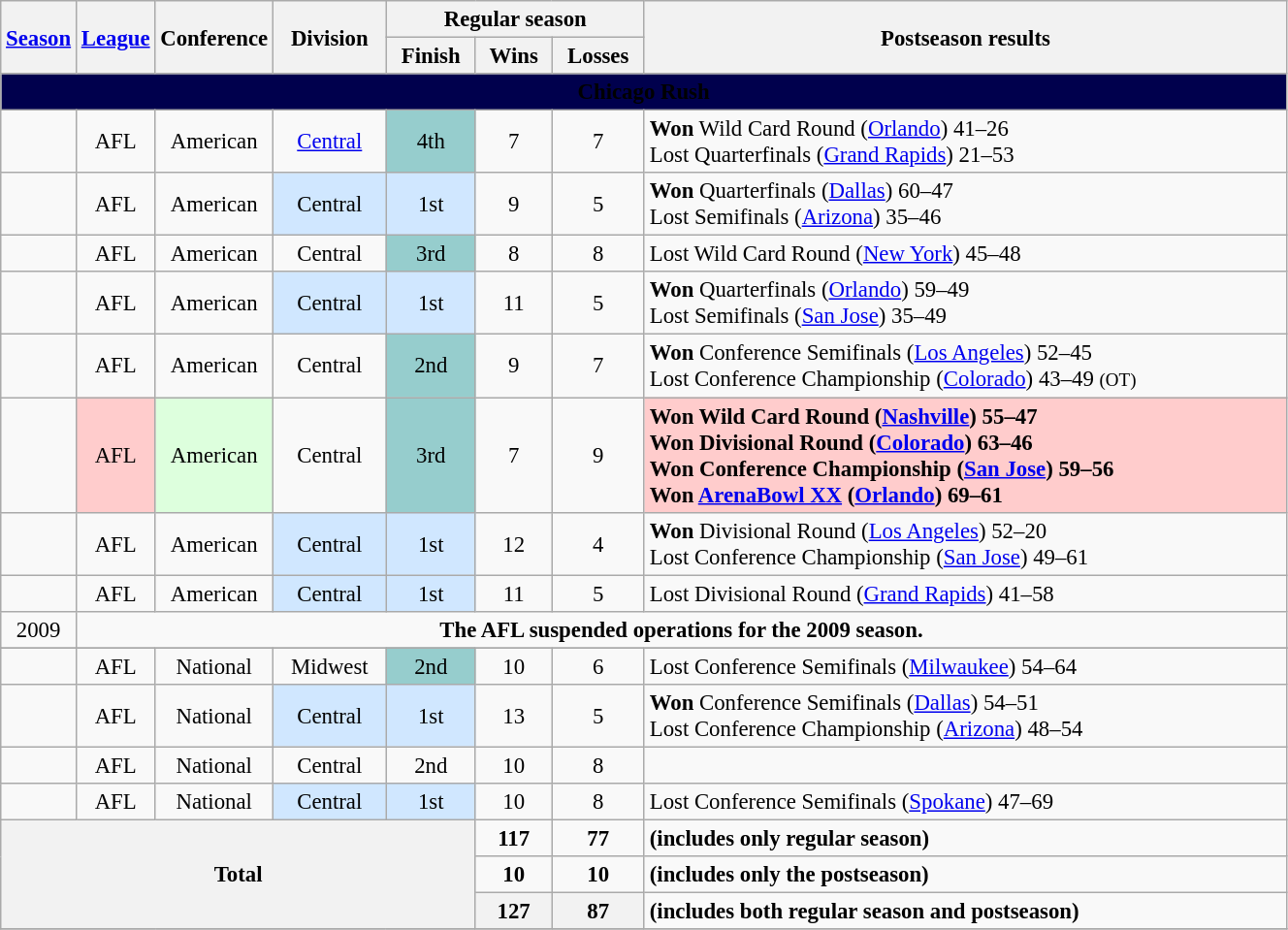<table class="wikitable" style="font-size: 95%; width:70%;">
<tr>
<th rowspan="2" style="width:5%;"><a href='#'>Season</a></th>
<th rowspan="2" style="width:5%;"><a href='#'>League</a></th>
<th rowspan="2" style="width:5%;">Conference</th>
<th rowspan="2">Division</th>
<th colspan="3">Regular season</th>
<th rowspan="2">Postseason results</th>
</tr>
<tr>
<th>Finish</th>
<th>Wins</th>
<th>Losses</th>
</tr>
<tr>
<td Colspan="8" align=center style="background:#00004d"><strong><span>Chicago Rush</span></strong></td>
</tr>
<tr>
<td align="center"></td>
<td align="center">AFL</td>
<td align="center">American</td>
<td align="center"><a href='#'>Central</a></td>
<td align="center" bgcolor="#96CDCD">4th</td>
<td align="center">7</td>
<td align="center">7</td>
<td><strong>Won</strong> Wild Card Round (<a href='#'>Orlando</a>) 41–26 <br> Lost Quarterfinals (<a href='#'>Grand Rapids</a>) 21–53</td>
</tr>
<tr>
<td align="center"></td>
<td align="center">AFL</td>
<td align="center">American</td>
<td align="center" bgcolor="#D0E7FF">Central</td>
<td align="center" bgcolor="#D0E7FF">1st</td>
<td align="center">9</td>
<td align="center">5</td>
<td><strong>Won</strong> Quarterfinals (<a href='#'>Dallas</a>) 60–47 <br> Lost Semifinals (<a href='#'>Arizona</a>) 35–46</td>
</tr>
<tr>
<td align="center"></td>
<td align="center">AFL</td>
<td align="center">American</td>
<td align="center">Central</td>
<td align="center" bgcolor="#96CDCD">3rd</td>
<td align="center">8</td>
<td align="center">8</td>
<td>Lost Wild Card Round (<a href='#'>New York</a>) 45–48</td>
</tr>
<tr>
<td align="center"></td>
<td align="center">AFL</td>
<td align="center">American</td>
<td align="center" bgcolor="#D0E7FF">Central</td>
<td align="center" bgcolor="#D0E7FF">1st</td>
<td align="center">11</td>
<td align="center">5</td>
<td><strong>Won</strong> Quarterfinals (<a href='#'>Orlando</a>) 59–49 <br> Lost Semifinals (<a href='#'>San Jose</a>) 35–49</td>
</tr>
<tr>
<td align="center"></td>
<td align="center">AFL</td>
<td align="center">American</td>
<td align="center">Central</td>
<td align="center" bgcolor="#96CDCD">2nd</td>
<td align="center">9</td>
<td align="center">7</td>
<td><strong>Won</strong> Conference Semifinals (<a href='#'>Los Angeles</a>) 52–45 <br> Lost Conference Championship (<a href='#'>Colorado</a>) 43–49 <small>(OT)</small></td>
</tr>
<tr>
<td align="center"></td>
<td align="center" bgcolor="#FFCCCC">AFL</td>
<td align="center" bgcolor="#DDFFDD">American</td>
<td align="center">Central</td>
<td align="center" bgcolor="#96CDCD">3rd</td>
<td align="center">7</td>
<td align="center">9</td>
<td bgcolor="#FFCCCC"><strong>Won Wild Card Round (<a href='#'>Nashville</a>) 55–47 <br> Won Divisional Round (<a href='#'>Colorado</a>) 63–46 <br> Won Conference Championship (<a href='#'>San Jose</a>) 59–56 <br> Won <a href='#'>ArenaBowl XX</a> (<a href='#'>Orlando</a>) 69–61</strong></td>
</tr>
<tr>
<td align="center"></td>
<td align="center">AFL</td>
<td align="center">American</td>
<td align="center" bgcolor="#D0E7FF">Central</td>
<td align="center" bgcolor="#D0E7FF">1st</td>
<td align="center">12</td>
<td align="center">4</td>
<td><strong>Won</strong> Divisional Round (<a href='#'>Los Angeles</a>) 52–20 <br> Lost Conference Championship (<a href='#'>San Jose</a>) 49–61</td>
</tr>
<tr>
<td align="center"></td>
<td align="center">AFL</td>
<td align="center">American</td>
<td align="center" bgcolor="#D0E7FF">Central</td>
<td align="center" bgcolor="#D0E7FF">1st</td>
<td align="center">11</td>
<td align="center">5</td>
<td>Lost Divisional Round (<a href='#'>Grand Rapids</a>) 41–58</td>
</tr>
<tr>
<td align="center">2009</td>
<td align="center" Colspan="8"><strong>The AFL suspended operations for the 2009 season.</strong></td>
</tr>
<tr>
</tr>
<tr>
<td align="center"></td>
<td align="center">AFL</td>
<td align="center">National</td>
<td align="center">Midwest</td>
<td align="center" bgcolor="#96CDCD">2nd</td>
<td align="center">10</td>
<td align="center">6</td>
<td>Lost Conference Semifinals (<a href='#'>Milwaukee</a>) 54–64</td>
</tr>
<tr>
<td align="center"></td>
<td align="center">AFL</td>
<td align="center">National</td>
<td align="center" bgcolor="#D0E7FF">Central</td>
<td align="center" bgcolor="#D0E7FF">1st</td>
<td align="center">13</td>
<td align="center">5</td>
<td><strong>Won</strong> Conference Semifinals (<a href='#'>Dallas</a>) 54–51 <br> Lost Conference Championship (<a href='#'>Arizona</a>) 48–54</td>
</tr>
<tr>
<td align="center"></td>
<td align="center">AFL</td>
<td align="center">National</td>
<td align="center">Central</td>
<td align="center">2nd</td>
<td align="center">10</td>
<td align="center">8</td>
<td></td>
</tr>
<tr>
<td align="center"></td>
<td align="center">AFL</td>
<td align="center">National</td>
<td align="center" bgcolor="#D0E7FF">Central</td>
<td align="center" bgcolor="#D0E7FF">1st</td>
<td align="center">10</td>
<td align="center">8</td>
<td>Lost Conference Semifinals (<a href='#'>Spokane</a>) 47–69</td>
</tr>
<tr>
<th align="center" rowSpan="3" colSpan="5">Total</th>
<td align="center"><strong>117</strong></td>
<td align="center"><strong>77</strong></td>
<td colSpan="2"><strong>(includes only regular season)</strong></td>
</tr>
<tr>
<td align="center"><strong>10</strong></td>
<td align="center"><strong>10</strong></td>
<td colSpan="2"><strong>(includes only the postseason)</strong></td>
</tr>
<tr>
<th align="center">127</th>
<th align="center">87</th>
<td colSpan="2"><strong>(includes both regular season and postseason)</strong></td>
</tr>
<tr>
</tr>
</table>
